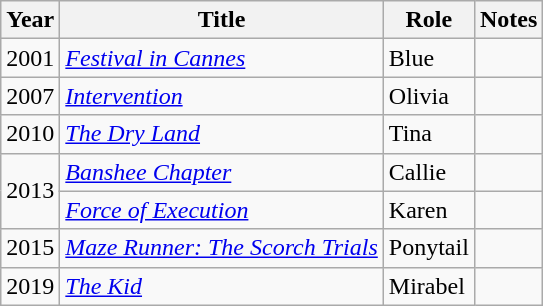<table class="wikitable sortable">
<tr>
<th>Year</th>
<th>Title</th>
<th>Role</th>
<th class="unsortable">Notes</th>
</tr>
<tr>
<td>2001</td>
<td><em><a href='#'>Festival in Cannes</a></em></td>
<td>Blue</td>
<td></td>
</tr>
<tr>
<td>2007</td>
<td><em><a href='#'>Intervention</a></em></td>
<td>Olivia</td>
<td></td>
</tr>
<tr>
<td>2010</td>
<td><em><a href='#'>The Dry Land</a></em></td>
<td>Tina</td>
<td></td>
</tr>
<tr>
<td rowspan=2>2013</td>
<td><em><a href='#'>Banshee Chapter</a></em></td>
<td>Callie</td>
<td></td>
</tr>
<tr>
<td><em><a href='#'>Force of Execution</a></em></td>
<td>Karen</td>
<td></td>
</tr>
<tr>
<td>2015</td>
<td><em><a href='#'>Maze Runner: The Scorch Trials</a></em></td>
<td>Ponytail</td>
<td></td>
</tr>
<tr>
<td>2019</td>
<td><em><a href='#'>The Kid</a></em></td>
<td>Mirabel</td>
<td></td>
</tr>
</table>
